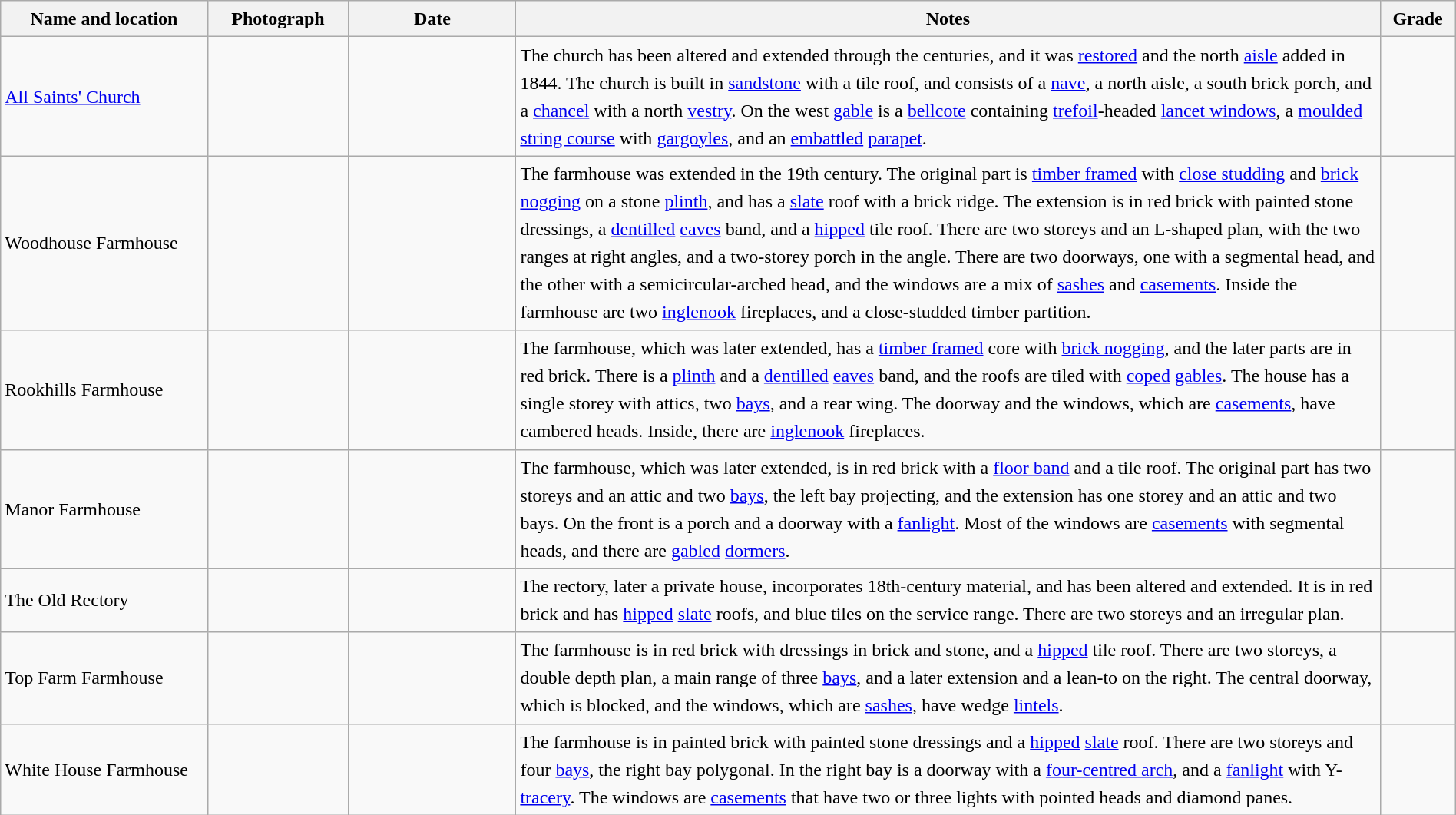<table class="wikitable sortable plainrowheaders" style="width:100%; border:0; text-align:left; line-height:150%;">
<tr>
<th scope="col"  style="width:150px">Name and location</th>
<th scope="col"  style="width:100px" class="unsortable">Photograph</th>
<th scope="col"  style="width:120px">Date</th>
<th scope="col"  style="width:650px" class="unsortable">Notes</th>
<th scope="col"  style="width:50px">Grade</th>
</tr>
<tr>
<td><a href='#'>All Saints' Church</a><br><small></small></td>
<td></td>
<td align="center"></td>
<td>The church has been altered and extended through the centuries, and it was <a href='#'>restored</a> and the north <a href='#'>aisle</a> added in 1844.  The church is built in <a href='#'>sandstone</a> with a tile roof, and consists of a <a href='#'>nave</a>, a north aisle, a south brick porch, and a <a href='#'>chancel</a> with a north <a href='#'>vestry</a>.  On the west <a href='#'>gable</a> is a <a href='#'>bellcote</a> containing <a href='#'>trefoil</a>-headed <a href='#'>lancet windows</a>, a <a href='#'>moulded</a> <a href='#'>string course</a> with <a href='#'>gargoyles</a>, and an <a href='#'>embattled</a> <a href='#'>parapet</a>.</td>
<td align="center" ></td>
</tr>
<tr>
<td>Woodhouse Farmhouse<br><small></small></td>
<td></td>
<td align="center"></td>
<td>The farmhouse was extended in the 19th century.  The original part is <a href='#'>timber framed</a> with <a href='#'>close studding</a> and <a href='#'>brick nogging</a> on a stone <a href='#'>plinth</a>, and has a <a href='#'>slate</a> roof with a brick ridge.  The extension is in red brick with painted stone dressings, a <a href='#'>dentilled</a> <a href='#'>eaves</a> band, and a <a href='#'>hipped</a> tile roof.  There are two storeys and an L-shaped plan, with the two ranges at right angles, and a two-storey porch in the angle.  There are two doorways, one with a segmental head, and the other with a semicircular-arched head, and the windows are a mix of <a href='#'>sashes</a> and <a href='#'>casements</a>.  Inside the farmhouse are two <a href='#'>inglenook</a> fireplaces, and a close-studded timber partition.</td>
<td align="center" ></td>
</tr>
<tr>
<td>Rookhills Farmhouse<br><small></small></td>
<td></td>
<td align="center"></td>
<td>The farmhouse, which was later extended, has a <a href='#'>timber framed</a> core with <a href='#'>brick nogging</a>, and the later parts are in red brick.  There is a <a href='#'>plinth</a> and a <a href='#'>dentilled</a> <a href='#'>eaves</a> band, and the roofs are tiled with <a href='#'>coped</a> <a href='#'>gables</a>.  The house has a single storey with attics, two <a href='#'>bays</a>, and a rear wing.  The doorway and the windows, which are <a href='#'>casements</a>, have cambered heads.  Inside, there are <a href='#'>inglenook</a> fireplaces.</td>
<td align="center" ></td>
</tr>
<tr>
<td>Manor Farmhouse<br><small></small></td>
<td></td>
<td align="center"></td>
<td>The farmhouse, which was later extended, is in red brick with a <a href='#'>floor band</a> and a tile roof.  The original part has two storeys and an attic and two <a href='#'>bays</a>, the left bay projecting, and the extension has one storey and an attic and two bays.  On the front is a porch and a doorway with a <a href='#'>fanlight</a>.  Most of the windows are <a href='#'>casements</a> with segmental heads, and there are <a href='#'>gabled</a> <a href='#'>dormers</a>.</td>
<td align="center" ></td>
</tr>
<tr>
<td>The Old Rectory<br><small></small></td>
<td></td>
<td align="center"></td>
<td>The rectory, later a private house, incorporates 18th-century material, and has been altered and extended.  It is in red brick and has <a href='#'>hipped</a> <a href='#'>slate</a> roofs, and blue tiles on the service range.  There are two storeys and an irregular plan.</td>
<td align="center" ></td>
</tr>
<tr>
<td>Top Farm Farmhouse<br><small></small></td>
<td></td>
<td align="center"></td>
<td>The farmhouse is in red brick with dressings in brick and stone, and a <a href='#'>hipped</a> tile roof.  There are two storeys, a double depth plan, a main range of three <a href='#'>bays</a>, and a later extension and a lean-to on the right.  The central doorway, which is blocked, and the windows, which are <a href='#'>sashes</a>, have wedge <a href='#'>lintels</a>.</td>
<td align="center" ></td>
</tr>
<tr>
<td>White House Farmhouse<br><small></small></td>
<td></td>
<td align="center"></td>
<td>The farmhouse is in painted brick with painted stone dressings and a <a href='#'>hipped</a> <a href='#'>slate</a> roof.  There are two storeys and four <a href='#'>bays</a>, the right bay polygonal.  In the right bay is a doorway with a <a href='#'>four-centred arch</a>, and a <a href='#'>fanlight</a> with Y-<a href='#'>tracery</a>.  The windows are <a href='#'>casements</a> that have two or three lights with pointed heads and diamond panes.</td>
<td align="center" ></td>
</tr>
<tr>
</tr>
</table>
